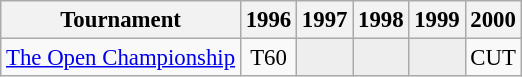<table class="wikitable" style="font-size:95%;text-align:center;">
<tr>
<th>Tournament</th>
<th>1996</th>
<th>1997</th>
<th>1998</th>
<th>1999</th>
<th>2000</th>
</tr>
<tr>
<td align=left><a href='#'>The Open Championship</a></td>
<td>T60</td>
<td style="background:#eeeeee;"></td>
<td style="background:#eeeeee;"></td>
<td style="background:#eeeeee;"></td>
<td>CUT</td>
</tr>
</table>
